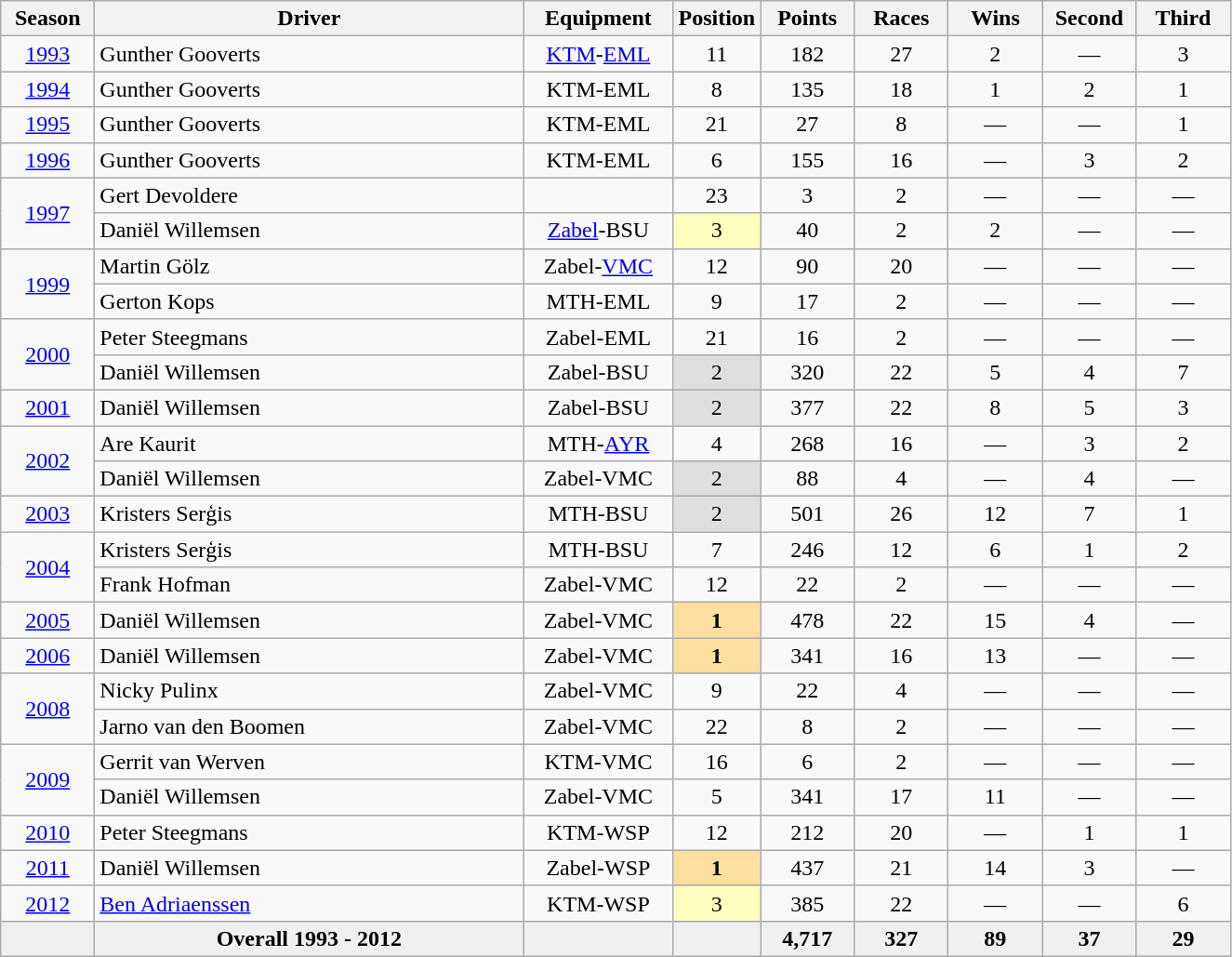<table class="wikitable" style="text-align:center">
<tr>
<th width="60">Season</th>
<th width="300">Driver</th>
<th width="100">Equipment</th>
<th width="30">Position</th>
<th width="60">Points</th>
<th width="60">Races</th>
<th width="60">Wins</th>
<th width="60">Second</th>
<th width="60">Third</th>
</tr>
<tr>
<td><a href='#'>1993</a></td>
<td align="left"> Gunther Gooverts</td>
<td><a href='#'>KTM</a>-<a href='#'>EML</a></td>
<td>11</td>
<td>182</td>
<td>27</td>
<td>2</td>
<td>—</td>
<td>3</td>
</tr>
<tr>
<td><a href='#'>1994</a></td>
<td align="left"> Gunther Gooverts</td>
<td>KTM-EML</td>
<td>8</td>
<td>135</td>
<td>18</td>
<td>1</td>
<td>2</td>
<td>1</td>
</tr>
<tr>
<td><a href='#'>1995</a></td>
<td align="left"> Gunther Gooverts</td>
<td>KTM-EML</td>
<td>21</td>
<td>27</td>
<td>8</td>
<td>—</td>
<td>—</td>
<td>1</td>
</tr>
<tr>
<td><a href='#'>1996</a></td>
<td align="left"> Gunther Gooverts</td>
<td>KTM-EML</td>
<td>6</td>
<td>155</td>
<td>16</td>
<td>—</td>
<td>3</td>
<td>2</td>
</tr>
<tr>
<td rowspan=2><a href='#'>1997</a></td>
<td align="left"> Gert Devoldere</td>
<td></td>
<td>23</td>
<td>3</td>
<td>2</td>
<td>—</td>
<td>—</td>
<td>—</td>
</tr>
<tr>
<td align="left"> Daniël Willemsen</td>
<td><a href='#'>Zabel</a>-BSU</td>
<td style="background:#ffffbf;">3</td>
<td>40</td>
<td>2</td>
<td>2</td>
<td>—</td>
<td>—</td>
</tr>
<tr>
<td rowspan=2><a href='#'>1999</a></td>
<td align="left"> Martin Gölz</td>
<td>Zabel-<a href='#'>VMC</a></td>
<td>12</td>
<td>90</td>
<td>20</td>
<td>—</td>
<td>—</td>
<td>—</td>
</tr>
<tr>
<td align="left"> Gerton Kops</td>
<td>MTH-EML</td>
<td>9</td>
<td>17</td>
<td>2</td>
<td>—</td>
<td>—</td>
<td>—</td>
</tr>
<tr>
<td rowspan=2><a href='#'>2000</a></td>
<td align="left"> Peter Steegmans</td>
<td>Zabel-EML</td>
<td>21</td>
<td>16</td>
<td>2</td>
<td>—</td>
<td>—</td>
<td>—</td>
</tr>
<tr>
<td align="left"> Daniël Willemsen</td>
<td>Zabel-BSU</td>
<td style="background:#dfdfdf;">2</td>
<td>320</td>
<td>22</td>
<td>5</td>
<td>4</td>
<td>7</td>
</tr>
<tr>
<td><a href='#'>2001</a></td>
<td align="left"> Daniël Willemsen</td>
<td>Zabel-BSU</td>
<td style="background:#dfdfdf;">2</td>
<td>377</td>
<td>22</td>
<td>8</td>
<td>5</td>
<td>3</td>
</tr>
<tr>
<td rowspan=2><a href='#'>2002</a></td>
<td align="left"> Are Kaurit</td>
<td>MTH-<a href='#'>AYR</a></td>
<td>4</td>
<td>268</td>
<td>16</td>
<td>—</td>
<td>3</td>
<td>2</td>
</tr>
<tr>
<td align="left"> Daniël Willemsen</td>
<td>Zabel-VMC</td>
<td style="background:#dfdfdf;">2</td>
<td>88</td>
<td>4</td>
<td>—</td>
<td>4</td>
<td>—</td>
</tr>
<tr>
<td><a href='#'>2003</a></td>
<td align="left"> Kristers Serģis</td>
<td>MTH-BSU</td>
<td style="background:#dfdfdf;">2</td>
<td>501</td>
<td>26</td>
<td>12</td>
<td>7</td>
<td>1</td>
</tr>
<tr>
<td rowspan=2><a href='#'>2004</a></td>
<td align="left"> Kristers Serģis</td>
<td>MTH-BSU</td>
<td>7</td>
<td>246</td>
<td>12</td>
<td>6</td>
<td>1</td>
<td>2</td>
</tr>
<tr>
<td align="left"> Frank Hofman</td>
<td>Zabel-VMC</td>
<td>12</td>
<td>22</td>
<td>2</td>
<td>—</td>
<td>—</td>
<td>—</td>
</tr>
<tr>
<td><a href='#'>2005</a></td>
<td align="left"> Daniël Willemsen</td>
<td>Zabel-VMC</td>
<td style="background:#ffdf9f;"><strong>1</strong></td>
<td>478</td>
<td>22</td>
<td>15</td>
<td>4</td>
<td>—</td>
</tr>
<tr>
<td><a href='#'>2006</a></td>
<td align="left"> Daniël Willemsen</td>
<td>Zabel-VMC</td>
<td style="background:#ffdf9f;"><strong>1</strong></td>
<td>341</td>
<td>16</td>
<td>13</td>
<td>—</td>
<td>—</td>
</tr>
<tr>
<td rowspan=2><a href='#'>2008</a></td>
<td align="left"> Nicky Pulinx</td>
<td>Zabel-VMC</td>
<td>9</td>
<td>22</td>
<td>4</td>
<td>—</td>
<td>—</td>
<td>—</td>
</tr>
<tr>
<td align="left"> Jarno van den Boomen</td>
<td>Zabel-VMC</td>
<td>22</td>
<td>8</td>
<td>2</td>
<td>—</td>
<td>—</td>
<td>—</td>
</tr>
<tr>
<td rowspan=2><a href='#'>2009</a></td>
<td align="left"> Gerrit van Werven</td>
<td>KTM-VMC</td>
<td>16</td>
<td>6</td>
<td>2</td>
<td>—</td>
<td>—</td>
<td>—</td>
</tr>
<tr>
<td align="left"> Daniël Willemsen</td>
<td>Zabel-VMC</td>
<td>5</td>
<td>341</td>
<td>17</td>
<td>11</td>
<td>—</td>
<td>—</td>
</tr>
<tr>
<td><a href='#'>2010</a></td>
<td align="left"> Peter Steegmans</td>
<td>KTM-WSP</td>
<td>12</td>
<td>212</td>
<td>20</td>
<td>—</td>
<td>1</td>
<td>1</td>
</tr>
<tr>
<td><a href='#'>2011</a></td>
<td align="left"> Daniël Willemsen</td>
<td>Zabel-WSP</td>
<td style="background:#ffdf9f;"><strong>1</strong></td>
<td>437</td>
<td>21</td>
<td>14</td>
<td>3</td>
<td>—</td>
</tr>
<tr>
<td><a href='#'>2012</a></td>
<td align="left"> <a href='#'>Ben Adriaenssen</a></td>
<td>KTM-WSP</td>
<td style="background:#ffffbf;">3</td>
<td>385</td>
<td>22</td>
<td>—</td>
<td>—</td>
<td>6</td>
</tr>
<tr style="background:#f0f0f0; font-weight:bold;">
<td></td>
<td>Overall 1993 - 2012</td>
<td></td>
<td></td>
<td>4,717</td>
<td>327</td>
<td>89</td>
<td>37</td>
<td>29</td>
</tr>
</table>
